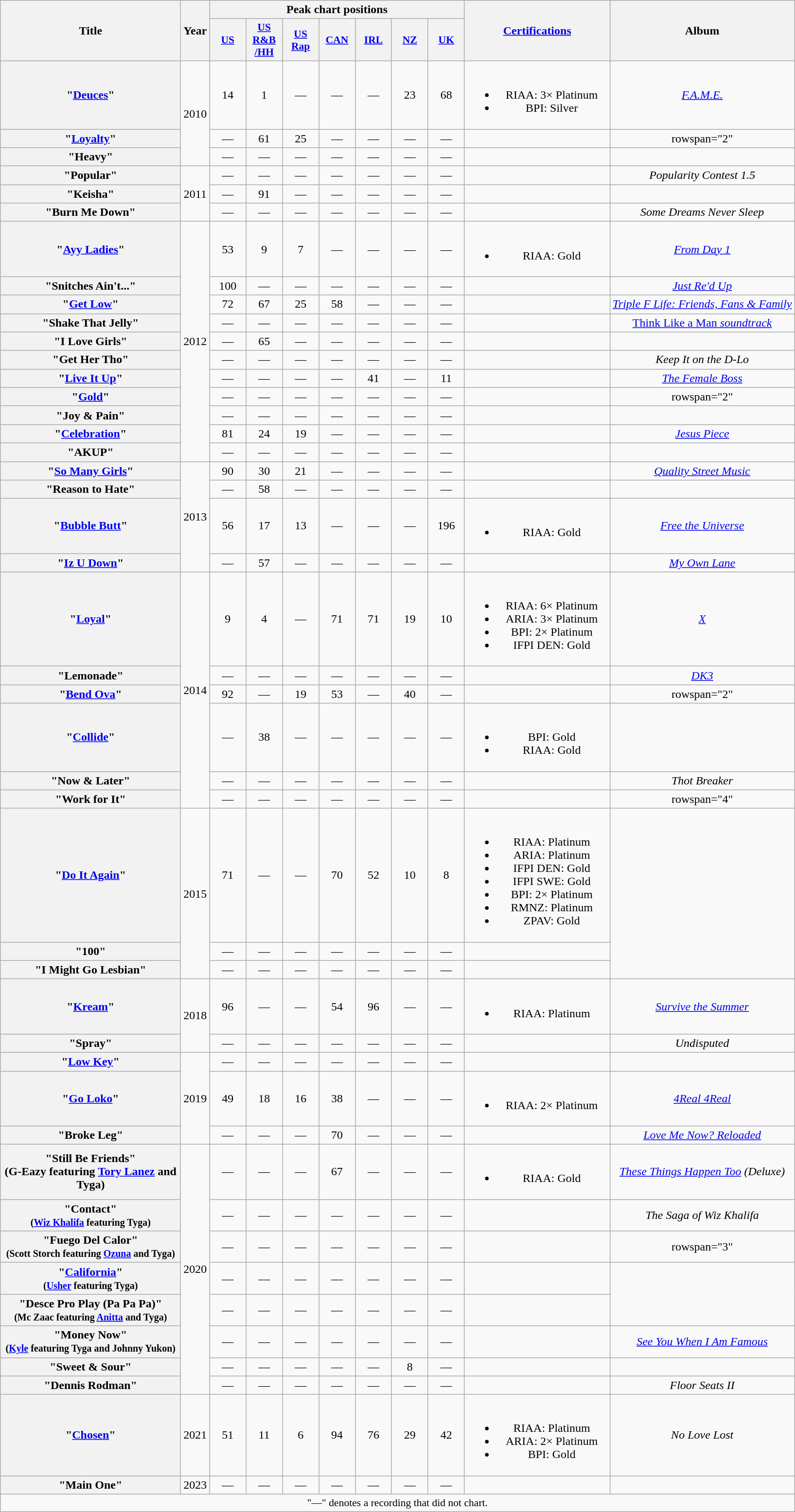<table class="wikitable plainrowheaders" style="text-align:center;">
<tr>
<th scope="col" rowspan="2" style="width:15em;">Title</th>
<th scope="col" rowspan="2">Year</th>
<th scope="col" colspan="7">Peak chart positions</th>
<th scope="col" rowspan="2" style="width:12em;"><a href='#'>Certifications</a></th>
<th scope="col" rowspan="2">Album</th>
</tr>
<tr>
<th style="width:3em; font-size:90%"><a href='#'>US</a><br></th>
<th style="width:3em; font-size:90%"><a href='#'>US<br>R&B<br>/HH</a><br></th>
<th style="width:3em; font-size:90%"><a href='#'>US<br>Rap</a><br></th>
<th style="width:3em; font-size:90%"><a href='#'>CAN</a><br></th>
<th style="width:3em; font-size:90%"><a href='#'>IRL</a><br></th>
<th style="width:3em; font-size:90%"><a href='#'>NZ</a><br></th>
<th style="width:3em; font-size:90%"><a href='#'>UK</a><br></th>
</tr>
<tr>
<th scope="row">"<a href='#'>Deuces</a>"<br></th>
<td rowspan="3">2010</td>
<td>14</td>
<td>1</td>
<td>—</td>
<td>—</td>
<td>—</td>
<td>23</td>
<td>68</td>
<td><br><ul><li>RIAA: 3× Platinum</li><li>BPI: Silver</li></ul></td>
<td><em><a href='#'>F.A.M.E.</a></em></td>
</tr>
<tr>
<th scope="row">"<a href='#'>Loyalty</a>"<br></th>
<td>—</td>
<td>61</td>
<td>25</td>
<td>—</td>
<td>—</td>
<td>—</td>
<td>—</td>
<td></td>
<td>rowspan="2" </td>
</tr>
<tr>
<th scope="row">"Heavy"<br></th>
<td>—</td>
<td>—</td>
<td>—</td>
<td>—</td>
<td>—</td>
<td>—</td>
<td>—</td>
<td></td>
</tr>
<tr>
<th scope="row">"Popular"<br></th>
<td rowspan="3">2011</td>
<td>—</td>
<td>—</td>
<td>—</td>
<td>—</td>
<td>—</td>
<td>—</td>
<td>—</td>
<td></td>
<td><em>Popularity Contest 1.5</em></td>
</tr>
<tr>
<th scope="row">"Keisha"<br></th>
<td>—</td>
<td>91</td>
<td>—</td>
<td>—</td>
<td>—</td>
<td>—</td>
<td>—</td>
<td></td>
<td></td>
</tr>
<tr>
<th scope="row">"Burn Me Down"<br></th>
<td>—</td>
<td>—</td>
<td>—</td>
<td>—</td>
<td>—</td>
<td>—</td>
<td>—</td>
<td></td>
<td><em>Some Dreams Never Sleep</em></td>
</tr>
<tr>
<th scope="row">"<a href='#'>Ayy Ladies</a>"<br></th>
<td rowspan="11">2012</td>
<td>53</td>
<td>9</td>
<td>7</td>
<td>—</td>
<td>—</td>
<td>—</td>
<td>—</td>
<td><br><ul><li>RIAA: Gold</li></ul></td>
<td><em><a href='#'>From Day 1</a></em></td>
</tr>
<tr>
<th scope="row">"Snitches Ain't..."<br></th>
<td>100</td>
<td>—</td>
<td>—</td>
<td>—</td>
<td>—</td>
<td>—</td>
<td>—</td>
<td></td>
<td><em><a href='#'>Just Re'd Up</a></em></td>
</tr>
<tr>
<th scope="row">"<a href='#'>Get Low</a>"<br></th>
<td>72</td>
<td>67</td>
<td>25</td>
<td>58</td>
<td>—</td>
<td>—</td>
<td>—</td>
<td></td>
<td><em><a href='#'>Triple F Life: Friends, Fans & Family</a></em></td>
</tr>
<tr>
<th scope="row">"Shake That Jelly"<br></th>
<td>—</td>
<td>—</td>
<td>—</td>
<td>—</td>
<td>—</td>
<td>—</td>
<td>—</td>
<td></td>
<td><em><a href='#'></em>Think Like a Man<em> soundtrack</a></em></td>
</tr>
<tr>
<th scope="row">"I Love Girls"<br></th>
<td>—</td>
<td>65</td>
<td>—</td>
<td>—</td>
<td>—</td>
<td>—</td>
<td>—</td>
<td></td>
<td></td>
</tr>
<tr>
<th scope="row">"Get Her Tho"<br></th>
<td>—</td>
<td>—</td>
<td>—</td>
<td>—</td>
<td>—</td>
<td>—</td>
<td>—</td>
<td></td>
<td><em>Keep It on the D-Lo</em></td>
</tr>
<tr>
<th scope="row">"<a href='#'>Live It Up</a>"<br></th>
<td>—</td>
<td>—</td>
<td>—</td>
<td>—</td>
<td>41</td>
<td>—</td>
<td>11</td>
<td></td>
<td><em><a href='#'>The Female Boss</a></em></td>
</tr>
<tr>
<th scope="row">"<a href='#'>Gold</a>"<br></th>
<td>—</td>
<td>—</td>
<td>—</td>
<td>—</td>
<td>—</td>
<td>—</td>
<td>—</td>
<td></td>
<td>rowspan="2" </td>
</tr>
<tr>
<th scope="row">"Joy & Pain"<br></th>
<td>—</td>
<td>—</td>
<td>—</td>
<td>—</td>
<td>—</td>
<td>—</td>
<td>—</td>
<td></td>
</tr>
<tr>
<th scope="row">"<a href='#'>Celebration</a>"<br></th>
<td>81</td>
<td>24</td>
<td>19</td>
<td>—</td>
<td>—</td>
<td>—</td>
<td>—</td>
<td></td>
<td><em><a href='#'>Jesus Piece</a></em></td>
</tr>
<tr>
<th scope="row">"AKUP"<br></th>
<td>—</td>
<td>—</td>
<td>—</td>
<td>—</td>
<td>—</td>
<td>—</td>
<td>—</td>
<td></td>
<td></td>
</tr>
<tr>
<th scope="row">"<a href='#'>So Many Girls</a>"<br></th>
<td rowspan="4">2013</td>
<td>90</td>
<td>30</td>
<td>21</td>
<td>—</td>
<td>—</td>
<td>—</td>
<td>—</td>
<td></td>
<td><em><a href='#'>Quality Street Music</a></em></td>
</tr>
<tr>
<th scope="row">"Reason to Hate"<br></th>
<td>—</td>
<td>58</td>
<td>—</td>
<td>—</td>
<td>—</td>
<td>—</td>
<td>—</td>
<td></td>
<td></td>
</tr>
<tr>
<th scope="row">"<a href='#'>Bubble Butt</a>"<br></th>
<td>56</td>
<td>17</td>
<td>13</td>
<td>—</td>
<td>—</td>
<td>—</td>
<td>196</td>
<td><br><ul><li>RIAA: Gold</li></ul></td>
<td><em><a href='#'>Free the Universe</a></em></td>
</tr>
<tr>
<th scope="row">"<a href='#'>Iz U Down</a>"<br></th>
<td>—</td>
<td>57</td>
<td>—</td>
<td>—</td>
<td>—</td>
<td>—</td>
<td>—</td>
<td></td>
<td><em><a href='#'>My Own Lane</a></em></td>
</tr>
<tr>
<th scope="row">"<a href='#'>Loyal</a>"<br></th>
<td rowspan="6">2014</td>
<td>9</td>
<td>4</td>
<td>—</td>
<td>71</td>
<td>71</td>
<td>19</td>
<td>10</td>
<td><br><ul><li>RIAA: 6× Platinum</li><li>ARIA: 3× Platinum</li><li>BPI: 2× Platinum</li><li>IFPI DEN: Gold</li></ul></td>
<td><em><a href='#'>X</a></em></td>
</tr>
<tr>
<th scope="row">"Lemonade"<br></th>
<td>—</td>
<td>—</td>
<td>—</td>
<td>—</td>
<td>—</td>
<td>—</td>
<td>—</td>
<td></td>
<td><em><a href='#'>DK3</a></em></td>
</tr>
<tr>
<th scope="row">"<a href='#'>Bend Ova</a>"<br></th>
<td>92</td>
<td>—</td>
<td>19</td>
<td>53</td>
<td>—</td>
<td>40</td>
<td>—</td>
<td></td>
<td>rowspan="2" </td>
</tr>
<tr>
<th scope="row">"<a href='#'>Collide</a>"<br></th>
<td>—</td>
<td>38</td>
<td>—</td>
<td>—</td>
<td>—</td>
<td>—</td>
<td>—</td>
<td><br><ul><li>BPI: Gold</li><li>RIAA: Gold</li></ul></td>
</tr>
<tr>
<th scope="row">"Now & Later"<br></th>
<td>—</td>
<td>—</td>
<td>—</td>
<td>—</td>
<td>—</td>
<td>—</td>
<td>—</td>
<td></td>
<td><em>Thot Breaker</em></td>
</tr>
<tr>
<th scope="row">"Work for It"<br></th>
<td>—</td>
<td>—</td>
<td>—</td>
<td>—</td>
<td>—</td>
<td>—</td>
<td>—</td>
<td></td>
<td>rowspan="4" </td>
</tr>
<tr>
<th scope="row">"<a href='#'>Do It Again</a>"<br></th>
<td rowspan="3">2015</td>
<td>71</td>
<td>—</td>
<td>—</td>
<td>70</td>
<td>52</td>
<td>10</td>
<td>8</td>
<td><br><ul><li>RIAA: Platinum</li><li>ARIA: Platinum</li><li>IFPI DEN: Gold</li><li>IFPI SWE: Gold</li><li>BPI: 2× Platinum</li><li>RMNZ: Platinum</li><li>ZPAV: Gold</li></ul></td>
</tr>
<tr>
<th scope="row">"100"<br></th>
<td>—</td>
<td>—</td>
<td>—</td>
<td>—</td>
<td>—</td>
<td>—</td>
<td>—</td>
<td></td>
</tr>
<tr>
<th scope="row">"I Might Go Lesbian"<br></th>
<td>—</td>
<td>—</td>
<td>—</td>
<td>—</td>
<td>—</td>
<td>—</td>
<td>—</td>
<td></td>
</tr>
<tr>
<th scope="row">"<a href='#'>Kream</a>"<br></th>
<td rowspan="2">2018</td>
<td>96</td>
<td>—</td>
<td>—</td>
<td>54</td>
<td>96</td>
<td>—</td>
<td>—</td>
<td><br><ul><li>RIAA: Platinum</li></ul></td>
<td><em><a href='#'>Survive the Summer</a></em></td>
</tr>
<tr>
<th scope="row">"Spray"<br></th>
<td>—</td>
<td>—</td>
<td>—</td>
<td>—</td>
<td>—</td>
<td>—</td>
<td>—</td>
<td></td>
<td><em>Undisputed</em></td>
</tr>
<tr>
<th scope="row">"<a href='#'>Low Key</a>"<br></th>
<td rowspan="3">2019</td>
<td>—</td>
<td>—</td>
<td>—</td>
<td>—</td>
<td>—</td>
<td>—</td>
<td>—</td>
<td></td>
<td></td>
</tr>
<tr>
<th scope="row">"<a href='#'>Go Loko</a>"<br></th>
<td>49</td>
<td>18</td>
<td>16</td>
<td>38</td>
<td>—</td>
<td>—</td>
<td>—</td>
<td><br><ul><li>RIAA: 2× Platinum</li></ul></td>
<td><em><a href='#'>4Real 4Real</a></em></td>
</tr>
<tr>
<th scope="row">"Broke Leg"<br></th>
<td>—</td>
<td>—</td>
<td>—</td>
<td>70</td>
<td>—</td>
<td>—</td>
<td>—</td>
<td></td>
<td><em> <a href='#'>Love Me Now? Reloaded</a></em></td>
</tr>
<tr>
<th scope="row">"Still Be Friends"<br><span>(G-Eazy featuring <a href='#'>Tory Lanez</a> and Tyga)</span></th>
<td rowspan="8">2020</td>
<td>—</td>
<td>—</td>
<td>—</td>
<td>67</td>
<td>—</td>
<td>—</td>
<td>—</td>
<td><br><ul><li>RIAA: Gold</li></ul></td>
<td><em><a href='#'>These Things Happen Too</a> (Deluxe)</em></td>
</tr>
<tr>
<th scope="row">"Contact"<br><small>(<a href='#'>Wiz Khalifa</a> featuring Tyga)</small></th>
<td>—</td>
<td>—</td>
<td>—</td>
<td>—</td>
<td>—</td>
<td>—</td>
<td>—</td>
<td></td>
<td><em>The Saga of Wiz Khalifa</em></td>
</tr>
<tr>
<th scope="row">"Fuego Del Calor"<br><small>(Scott Storch featuring <a href='#'>Ozuna</a> and Tyga)</small></th>
<td>—</td>
<td>—</td>
<td>—</td>
<td>—</td>
<td>—</td>
<td>—</td>
<td>—</td>
<td></td>
<td>rowspan="3" </td>
</tr>
<tr>
<th scope="row">"<a href='#'>California</a>"<br><small>(<a href='#'>Usher</a> featuring Tyga)</small></th>
<td>—</td>
<td>—</td>
<td>—</td>
<td>—</td>
<td>—</td>
<td>—</td>
<td>—</td>
<td></td>
</tr>
<tr>
<th scope="row">"Desce Pro Play (Pa Pa Pa)"<br><small>(Mc Zaac featuring <a href='#'>Anitta</a> and Tyga)</small></th>
<td>—</td>
<td>—</td>
<td>—</td>
<td>—</td>
<td>—</td>
<td>—</td>
<td>—</td>
<td></td>
</tr>
<tr>
<th scope="row">"Money Now"<br><small>(<a href='#'>Kyle</a> featuring Tyga and Johnny Yukon)</small></th>
<td>—</td>
<td>—</td>
<td>—</td>
<td>—</td>
<td>—</td>
<td>—</td>
<td>—</td>
<td></td>
<td><em><a href='#'>See You When I Am Famous</a></em></td>
</tr>
<tr>
<th scope="row">"Sweet & Sour"<br></th>
<td>—</td>
<td>—</td>
<td>—</td>
<td>—</td>
<td>—</td>
<td>8</td>
<td>—</td>
<td></td>
<td></td>
</tr>
<tr>
<th scope="row">"Dennis Rodman"<br></th>
<td>—</td>
<td>—</td>
<td>—</td>
<td>—</td>
<td>—</td>
<td>—</td>
<td>—</td>
<td></td>
<td><em>Floor Seats II</em></td>
</tr>
<tr>
<th scope="row">"<a href='#'>Chosen</a>"<br></th>
<td>2021</td>
<td>51</td>
<td>11</td>
<td>6</td>
<td>94</td>
<td>76</td>
<td>29</td>
<td>42</td>
<td><br><ul><li>RIAA: Platinum</li><li>ARIA: 2× Platinum</li><li>BPI: Gold</li></ul></td>
<td><em>No Love Lost</em></td>
</tr>
<tr>
<th scope="row">"Main One"<br></th>
<td>2023</td>
<td>―</td>
<td>―</td>
<td>—</td>
<td>—</td>
<td>—</td>
<td>—</td>
<td>—</td>
<td></td>
<td></td>
</tr>
<tr>
<td colspan="14" style="font-size:90%">"—" denotes a recording that did not chart.</td>
</tr>
</table>
